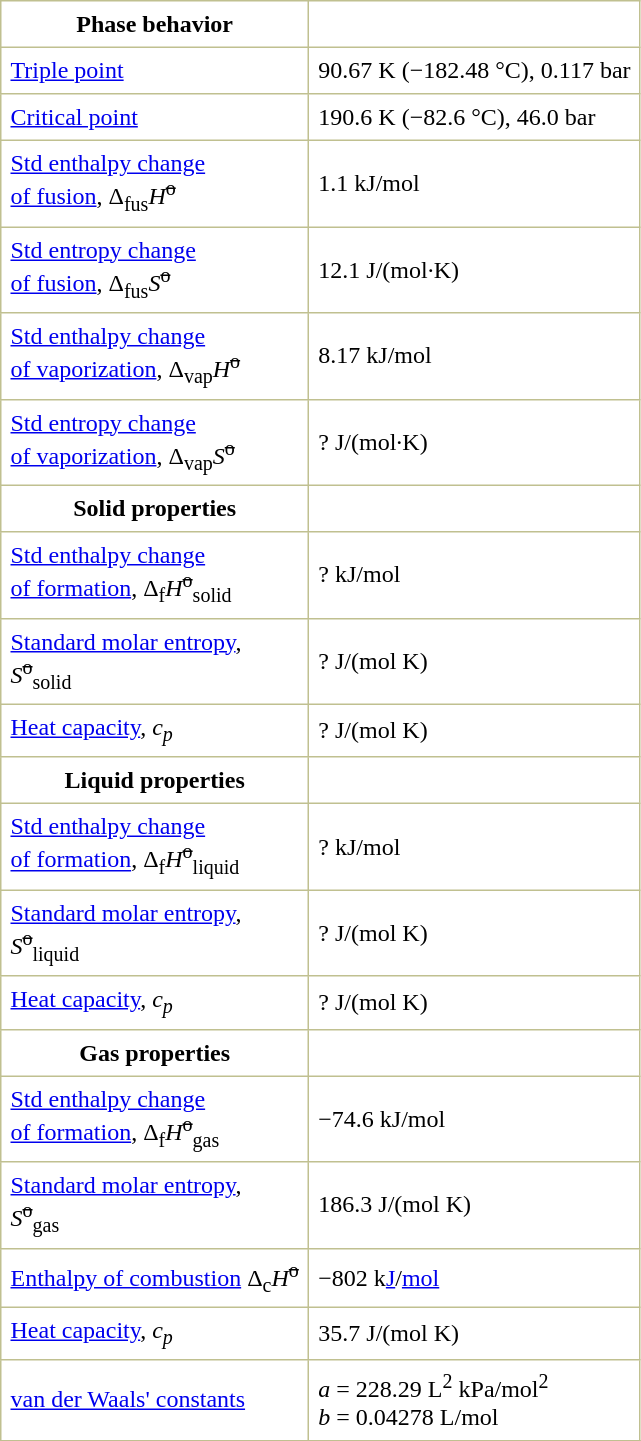<table border="1" cellspacing="0" cellpadding="6" style="margin: 0 0 0 0.5em; background: #FFFFFF; border-collapse: collapse; border-color: #C0C090;">
<tr>
<th>Phase behavior</th>
</tr>
<tr>
<td><a href='#'>Triple point</a></td>
<td>90.67 K (−182.48 °C), 0.117 bar</td>
</tr>
<tr>
<td><a href='#'>Critical point</a></td>
<td>190.6 K (−82.6 °C), 46.0 bar</td>
</tr>
<tr>
<td><a href='#'>Std enthalpy change<br>of fusion</a>, Δ<sub>fus</sub><em>H</em><sup><s>o</s></sup></td>
<td>1.1 kJ/mol</td>
</tr>
<tr>
<td><a href='#'>Std entropy change<br>of fusion</a>, Δ<sub>fus</sub><em>S</em><sup><s>o</s></sup></td>
<td>12.1 J/(mol·K)</td>
</tr>
<tr>
<td><a href='#'>Std enthalpy change<br>of vaporization</a>, Δ<sub>vap</sub><em>H</em><sup><s>o</s></sup></td>
<td>8.17 kJ/mol</td>
</tr>
<tr>
<td><a href='#'>Std entropy change<br>of vaporization</a>, Δ<sub>vap</sub><em>S</em><sup><s>o</s></sup></td>
<td>? J/(mol·K)</td>
</tr>
<tr>
<th>Solid properties</th>
</tr>
<tr>
<td><a href='#'>Std enthalpy change<br>of formation</a>, Δ<sub>f</sub><em>H</em><sup><s>o</s></sup><sub>solid</sub></td>
<td>? kJ/mol</td>
</tr>
<tr>
<td><a href='#'>Standard molar entropy</a>,<br><em>S</em><sup><s>o</s></sup><sub>solid</sub></td>
<td>? J/(mol K)</td>
</tr>
<tr>
<td><a href='#'>Heat capacity</a>, <em>c<sub>p</sub></em></td>
<td>? J/(mol K)</td>
</tr>
<tr>
<th>Liquid properties</th>
</tr>
<tr>
<td><a href='#'>Std enthalpy change<br>of formation</a>, Δ<sub>f</sub><em>H</em><sup><s>o</s></sup><sub>liquid</sub></td>
<td>? kJ/mol</td>
</tr>
<tr>
<td><a href='#'>Standard molar entropy</a>,<br><em>S</em><sup><s>o</s></sup><sub>liquid</sub></td>
<td>? J/(mol K)</td>
</tr>
<tr>
<td><a href='#'>Heat capacity</a>, <em>c<sub>p</sub></em></td>
<td>? J/(mol K)</td>
</tr>
<tr>
<th>Gas properties</th>
</tr>
<tr>
<td><a href='#'>Std enthalpy change<br>of formation</a>, Δ<sub>f</sub><em>H</em><sup><s>o</s></sup><sub>gas</sub></td>
<td>−74.6 kJ/mol</td>
</tr>
<tr>
<td><a href='#'>Standard molar entropy</a>,<br><em>S</em><sup><s>o</s></sup><sub>gas</sub></td>
<td>186.3 J/(mol K)</td>
</tr>
<tr>
<td><a href='#'>Enthalpy of combustion</a> Δ<sub>c</sub><em>H</em><sup><s>o</s></sup></td>
<td>−802 k<a href='#'>J</a>/<a href='#'>mol</a></td>
</tr>
<tr>
<td><a href='#'>Heat capacity</a>, <em>c<sub>p</sub></em></td>
<td>35.7 J/(mol K)</td>
</tr>
<tr>
<td><a href='#'>van der Waals' constants</a></td>
<td><em>a</em> = 228.29 L<sup>2</sup> kPa/mol<sup>2</sup><br> <em>b</em> = 0.04278 L/mol</td>
</tr>
<tr>
</tr>
</table>
